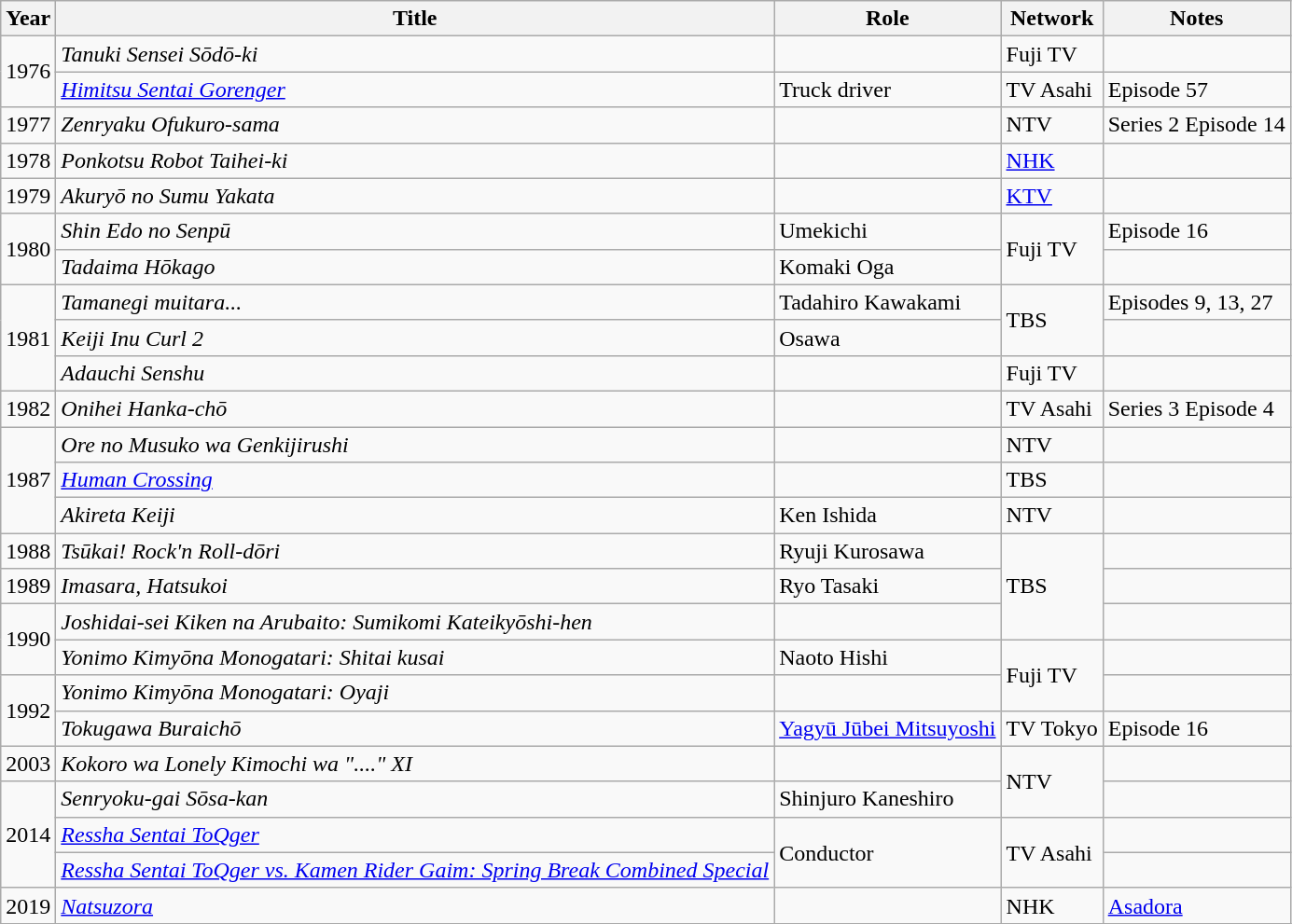<table class="wikitable">
<tr>
<th>Year</th>
<th>Title</th>
<th>Role</th>
<th>Network</th>
<th>Notes</th>
</tr>
<tr>
<td rowspan="2">1976</td>
<td><em>Tanuki Sensei Sōdō-ki</em></td>
<td></td>
<td>Fuji TV</td>
<td></td>
</tr>
<tr>
<td><em><a href='#'>Himitsu Sentai Gorenger</a></em></td>
<td>Truck driver</td>
<td>TV Asahi</td>
<td>Episode 57</td>
</tr>
<tr>
<td>1977</td>
<td><em>Zenryaku Ofukuro-sama</em></td>
<td></td>
<td>NTV</td>
<td>Series 2 Episode 14</td>
</tr>
<tr>
<td>1978</td>
<td><em>Ponkotsu Robot Taihei-ki</em></td>
<td></td>
<td><a href='#'>NHK</a></td>
<td></td>
</tr>
<tr>
<td>1979</td>
<td><em>Akuryō no Sumu Yakata</em></td>
<td></td>
<td><a href='#'>KTV</a></td>
<td></td>
</tr>
<tr>
<td rowspan="2">1980</td>
<td><em>Shin Edo no Senpū</em></td>
<td>Umekichi</td>
<td rowspan="2">Fuji TV</td>
<td>Episode 16</td>
</tr>
<tr>
<td><em>Tadaima Hōkago</em></td>
<td>Komaki Oga</td>
<td></td>
</tr>
<tr>
<td rowspan="3">1981</td>
<td><em>Tamanegi muitara...</em></td>
<td>Tadahiro Kawakami</td>
<td rowspan="2">TBS</td>
<td>Episodes 9, 13, 27</td>
</tr>
<tr>
<td><em>Keiji Inu Curl 2</em></td>
<td>Osawa</td>
<td></td>
</tr>
<tr>
<td><em>Adauchi Senshu</em></td>
<td></td>
<td>Fuji TV</td>
<td></td>
</tr>
<tr>
<td>1982</td>
<td><em>Onihei Hanka-chō</em></td>
<td></td>
<td>TV Asahi</td>
<td>Series 3 Episode 4</td>
</tr>
<tr>
<td rowspan="3">1987</td>
<td><em>Ore no Musuko wa Genkijirushi</em></td>
<td></td>
<td>NTV</td>
<td></td>
</tr>
<tr>
<td><em><a href='#'>Human Crossing</a></em></td>
<td></td>
<td>TBS</td>
<td></td>
</tr>
<tr>
<td><em>Akireta Keiji</em></td>
<td>Ken Ishida</td>
<td>NTV</td>
<td></td>
</tr>
<tr>
<td>1988</td>
<td><em>Tsūkai! Rock'n Roll-dōri</em></td>
<td>Ryuji Kurosawa</td>
<td rowspan="3">TBS</td>
<td></td>
</tr>
<tr>
<td>1989</td>
<td><em>Imasara, Hatsukoi</em></td>
<td>Ryo Tasaki</td>
<td></td>
</tr>
<tr>
<td rowspan="2">1990</td>
<td><em>Joshidai-sei Kiken na Arubaito: Sumikomi Kateikyōshi-hen</em></td>
<td></td>
<td></td>
</tr>
<tr>
<td><em>Yonimo Kimyōna Monogatari: Shitai kusai</em></td>
<td>Naoto Hishi</td>
<td rowspan="2">Fuji TV</td>
<td></td>
</tr>
<tr>
<td rowspan="2">1992</td>
<td><em>Yonimo Kimyōna Monogatari: Oyaji</em></td>
<td></td>
<td></td>
</tr>
<tr>
<td><em>Tokugawa Buraichō</em></td>
<td><a href='#'>Yagyū Jūbei Mitsuyoshi</a></td>
<td>TV Tokyo</td>
<td>Episode 16</td>
</tr>
<tr>
<td>2003</td>
<td><em>Kokoro wa Lonely Kimochi wa "...." XI</em></td>
<td></td>
<td rowspan="2">NTV</td>
<td></td>
</tr>
<tr>
<td rowspan="3">2014</td>
<td><em>Senryoku-gai Sōsa-kan</em></td>
<td>Shinjuro Kaneshiro</td>
<td></td>
</tr>
<tr>
<td><em><a href='#'>Ressha Sentai ToQger</a></em></td>
<td rowspan="2">Conductor</td>
<td rowspan="2">TV Asahi</td>
<td></td>
</tr>
<tr>
<td><em><a href='#'>Ressha Sentai ToQger vs. Kamen Rider Gaim: Spring Break Combined Special</a></em></td>
<td></td>
</tr>
<tr>
<td>2019</td>
<td><em><a href='#'>Natsuzora</a></em></td>
<td></td>
<td>NHK</td>
<td><a href='#'>Asadora</a></td>
</tr>
<tr>
</tr>
</table>
